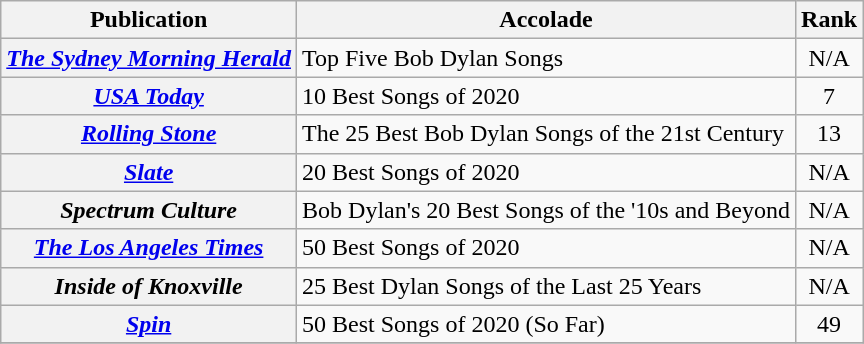<table class="wikitable sortable plainrowheaders">
<tr>
<th scope="col">Publication</th>
<th scope="col">Accolade</th>
<th scope="col">Rank</th>
</tr>
<tr>
<th scope="row"><em><a href='#'>The Sydney Morning Herald</a></em></th>
<td>Top Five Bob Dylan Songs</td>
<td style="text-align:center;">N/A</td>
</tr>
<tr>
<th scope="row"><em><a href='#'>USA Today</a></em></th>
<td>10 Best Songs of 2020</td>
<td style="text-align:center;">7</td>
</tr>
<tr>
<th scope="row"><em><a href='#'>Rolling Stone</a></em></th>
<td>The 25 Best Bob Dylan Songs of the 21st Century</td>
<td style="text-align:center;">13</td>
</tr>
<tr>
<th scope="row"><em><a href='#'>Slate</a></em></th>
<td>20 Best Songs of 2020</td>
<td style="text-align:center;">N/A</td>
</tr>
<tr>
<th scope="row"><em>Spectrum Culture</em></th>
<td>Bob Dylan's 20 Best Songs of the '10s and Beyond</td>
<td style="text-align:center;">N/A</td>
</tr>
<tr>
<th scope="row"><em><a href='#'>The Los Angeles Times</a></em></th>
<td>50 Best Songs of 2020</td>
<td style="text-align:center;">N/A</td>
</tr>
<tr>
<th scope="row"><em>Inside of Knoxville</em></th>
<td>25 Best Dylan Songs of the Last 25 Years</td>
<td style="text-align:center;">N/A</td>
</tr>
<tr>
<th scope="row"><em><a href='#'>Spin</a></em></th>
<td>50 Best Songs of 2020 (So Far)</td>
<td style="text-align:center;">49</td>
</tr>
<tr>
</tr>
</table>
